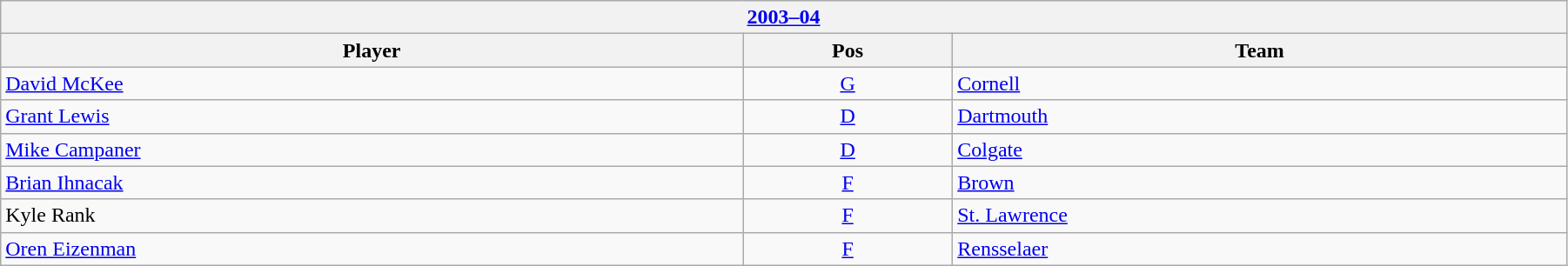<table class="wikitable" width=95%>
<tr>
<th colspan=3><a href='#'>2003–04</a></th>
</tr>
<tr>
<th>Player</th>
<th>Pos</th>
<th>Team</th>
</tr>
<tr>
<td><a href='#'>David McKee</a></td>
<td align=center><a href='#'>G</a></td>
<td><a href='#'>Cornell</a></td>
</tr>
<tr>
<td><a href='#'>Grant Lewis</a></td>
<td align=center><a href='#'>D</a></td>
<td><a href='#'>Dartmouth</a></td>
</tr>
<tr>
<td><a href='#'>Mike Campaner</a></td>
<td align=center><a href='#'>D</a></td>
<td><a href='#'>Colgate</a></td>
</tr>
<tr>
<td><a href='#'>Brian Ihnacak</a></td>
<td align=center><a href='#'>F</a></td>
<td><a href='#'>Brown</a></td>
</tr>
<tr>
<td>Kyle Rank</td>
<td align=center><a href='#'>F</a></td>
<td><a href='#'>St. Lawrence</a></td>
</tr>
<tr>
<td><a href='#'>Oren Eizenman</a></td>
<td align=center><a href='#'>F</a></td>
<td><a href='#'>Rensselaer</a></td>
</tr>
</table>
